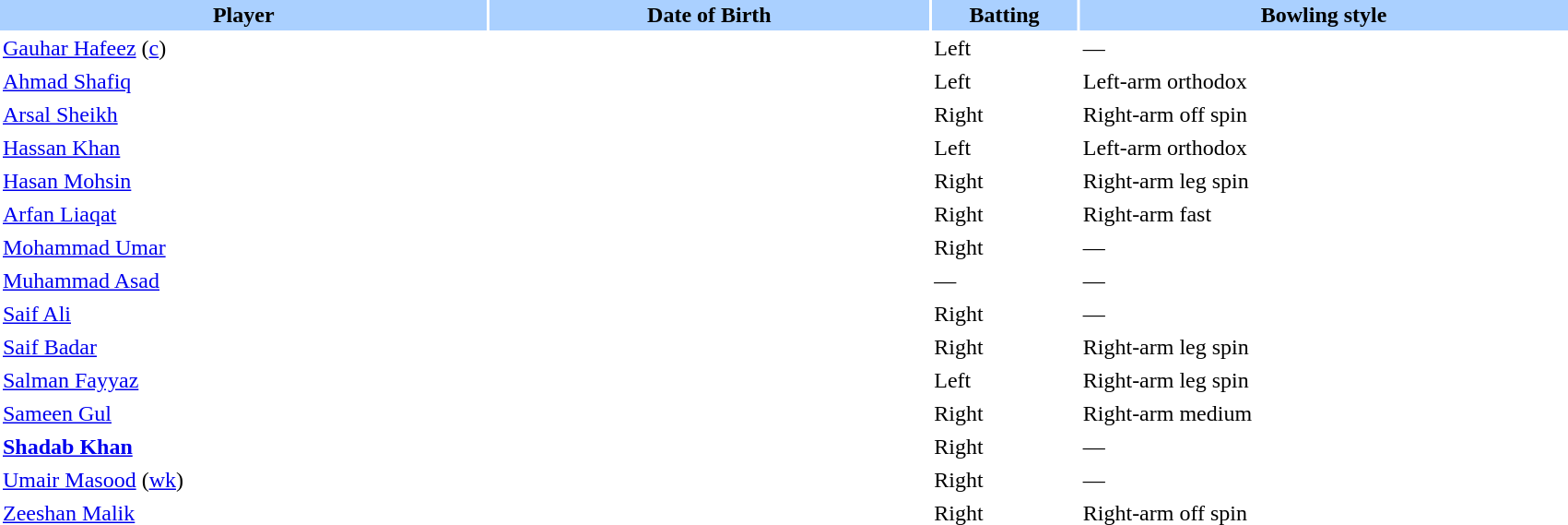<table border="0" cellspacing="2" cellpadding="2" style="width:90%;">
<tr style="background:#aad0ff;">
<th width=20%>Player</th>
<th width=18%>Date of Birth</th>
<th width=6%>Batting</th>
<th width=20%>Bowling style</th>
</tr>
<tr>
<td><a href='#'>Gauhar Hafeez</a> (<a href='#'>c</a>)</td>
<td></td>
<td>Left</td>
<td>—</td>
</tr>
<tr>
<td><a href='#'>Ahmad Shafiq</a></td>
<td></td>
<td>Left</td>
<td>Left-arm orthodox</td>
</tr>
<tr>
<td><a href='#'>Arsal Sheikh</a></td>
<td></td>
<td>Right</td>
<td>Right-arm off spin</td>
</tr>
<tr>
<td><a href='#'>Hassan Khan</a></td>
<td></td>
<td>Left</td>
<td>Left-arm orthodox</td>
</tr>
<tr>
<td><a href='#'>Hasan Mohsin</a></td>
<td></td>
<td>Right</td>
<td>Right-arm leg spin</td>
</tr>
<tr>
<td><a href='#'>Arfan Liaqat</a></td>
<td></td>
<td>Right</td>
<td>Right-arm fast</td>
</tr>
<tr>
<td><a href='#'>Mohammad Umar</a></td>
<td></td>
<td>Right</td>
<td>—</td>
</tr>
<tr>
<td><a href='#'>Muhammad Asad</a></td>
<td></td>
<td>—</td>
<td>—</td>
</tr>
<tr>
<td><a href='#'>Saif Ali</a></td>
<td></td>
<td>Right</td>
<td>—</td>
</tr>
<tr>
<td><a href='#'>Saif Badar</a></td>
<td></td>
<td>Right</td>
<td>Right-arm leg spin</td>
</tr>
<tr>
<td><a href='#'>Salman Fayyaz</a></td>
<td></td>
<td>Left</td>
<td>Right-arm leg spin</td>
</tr>
<tr>
<td><a href='#'>Sameen Gul</a></td>
<td></td>
<td>Right</td>
<td>Right-arm medium</td>
</tr>
<tr>
<td><strong><a href='#'>Shadab Khan</a></strong></td>
<td></td>
<td>Right</td>
<td>—</td>
</tr>
<tr>
<td><a href='#'>Umair Masood</a> (<a href='#'>wk</a>)</td>
<td></td>
<td>Right</td>
<td>—</td>
</tr>
<tr>
<td><a href='#'>Zeeshan Malik</a></td>
<td></td>
<td>Right</td>
<td>Right-arm off spin</td>
</tr>
</table>
